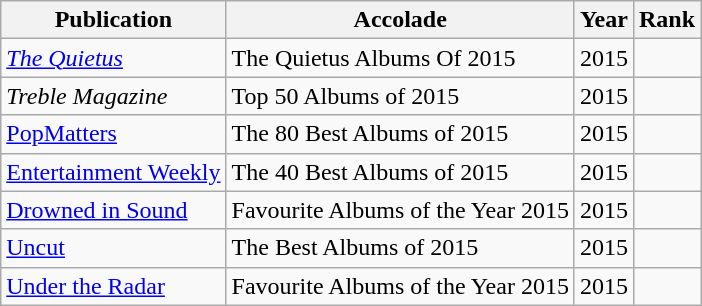<table class="sortable wikitable">
<tr>
<th>Publication</th>
<th>Accolade</th>
<th>Year</th>
<th>Rank</th>
</tr>
<tr>
<td><em><a href='#'>The Quietus</a></em></td>
<td>The Quietus Albums Of 2015</td>
<td>2015</td>
<td></td>
</tr>
<tr>
<td><em>Treble Magazine</em></td>
<td>Top 50 Albums of 2015</td>
<td>2015</td>
<td></td>
</tr>
<tr>
<td><a href='#'>PopMatters</a></td>
<td>The 80 Best Albums of 2015</td>
<td>2015</td>
<td></td>
</tr>
<tr>
<td><a href='#'>Entertainment Weekly</a></td>
<td>The 40 Best Albums of 2015</td>
<td>2015</td>
<td></td>
</tr>
<tr>
<td><a href='#'>Drowned in Sound</a></td>
<td>Favourite Albums of the Year 2015</td>
<td>2015</td>
<td></td>
</tr>
<tr>
<td><a href='#'>Uncut</a></td>
<td>The Best Albums of 2015</td>
<td>2015</td>
<td></td>
</tr>
<tr>
<td><a href='#'>Under the Radar</a></td>
<td>Favourite Albums of the Year 2015</td>
<td>2015</td>
<td></td>
</tr>
</table>
